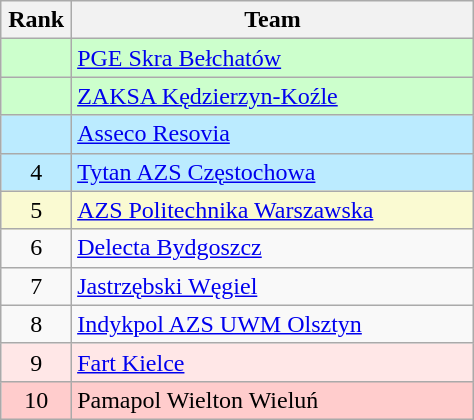<table class="wikitable" style="white-space: nowrap; width:25%;">
<tr>
<th width=15%>Rank</th>
<th>Team</th>
</tr>
<tr bgcolor=#CCFFCC>
<td style="text-align:center;"></td>
<td><a href='#'>PGE Skra Bełchatów</a></td>
</tr>
<tr bgcolor=#CCFFCC>
<td style="text-align:center;"></td>
<td><a href='#'>ZAKSA Kędzierzyn-Koźle</a></td>
</tr>
<tr bgcolor=#BBEBFF>
<td style="text-align:center;"></td>
<td><a href='#'>Asseco Resovia</a></td>
</tr>
<tr bgcolor=#BBEBFF>
<td style="text-align:center;">4</td>
<td><a href='#'>Tytan AZS Częstochowa</a></td>
</tr>
<tr bgcolor=#FAFAD2>
<td style="text-align:center;">5</td>
<td><a href='#'>AZS Politechnika Warszawska</a></td>
</tr>
<tr>
<td style="text-align:center;">6</td>
<td><a href='#'>Delecta Bydgoszcz</a></td>
</tr>
<tr>
<td style="text-align:center;">7</td>
<td><a href='#'>Jastrzębski Węgiel</a></td>
</tr>
<tr>
<td style="text-align:center;">8</td>
<td><a href='#'>Indykpol AZS UWM Olsztyn</a></td>
</tr>
<tr bgcolor=#FFE7E7>
<td style="text-align:center;">9</td>
<td><a href='#'>Fart Kielce</a></td>
</tr>
<tr bgcolor=#FFCCCC>
<td style="text-align:center;">10</td>
<td>Pamapol Wielton Wieluń</td>
</tr>
</table>
